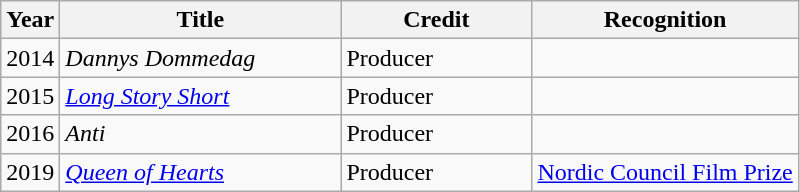<table class="wikitable">
<tr>
<th>Year</th>
<th width="180px">Title</th>
<th width="120px">Credit</th>
<th>Recognition</th>
</tr>
<tr>
<td>2014</td>
<td><em>Dannys Dommedag</em></td>
<td>Producer</td>
<td></td>
</tr>
<tr>
<td>2015</td>
<td><em><a href='#'>Long Story Short</a></em></td>
<td>Producer</td>
<td></td>
</tr>
<tr>
<td>2016</td>
<td><em>Anti</em></td>
<td>Producer</td>
<td></td>
</tr>
<tr>
<td>2019</td>
<td><em><a href='#'>Queen of Hearts</a></em></td>
<td>Producer</td>
<td><a href='#'>Nordic Council Film Prize</a></td>
</tr>
</table>
